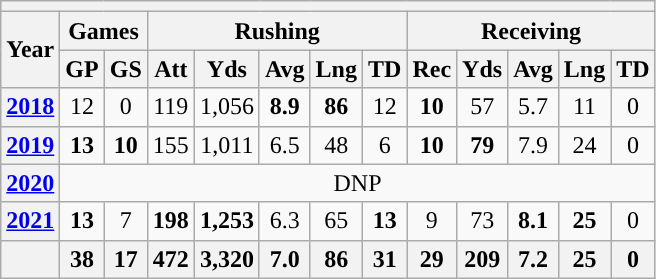<table class="wikitable" style="text-align:center;">
<tr>
<th colspan="13"><a href='#'></a></th>
</tr>
<tr>
<th rowspan="2">Year</th>
<th colspan="2">Games</th>
<th colspan="5">Rushing</th>
<th colspan="5">Receiving</th>
</tr>
<tr>
<th>GP</th>
<th>GS</th>
<th>Att</th>
<th>Yds</th>
<th>Avg</th>
<th>Lng</th>
<th>TD</th>
<th>Rec</th>
<th>Yds</th>
<th>Avg</th>
<th>Lng</th>
<th>TD</th>
</tr>
<tr>
<th><a href='#'>2018</a></th>
<td>12</td>
<td>0</td>
<td>119</td>
<td>1,056</td>
<td><strong>8.9</strong></td>
<td><strong>86</strong></td>
<td>12</td>
<td><strong>10</strong></td>
<td>57</td>
<td>5.7</td>
<td>11</td>
<td>0</td>
</tr>
<tr>
<th><a href='#'>2019</a></th>
<td><strong>13</strong></td>
<td><strong>10</strong></td>
<td>155</td>
<td>1,011</td>
<td>6.5</td>
<td>48</td>
<td>6</td>
<td><strong>10</strong></td>
<td><strong>79</strong></td>
<td>7.9</td>
<td>24</td>
<td>0</td>
</tr>
<tr>
<th><a href='#'>2020</a></th>
<td colspan="12">DNP</td>
</tr>
<tr>
<th><a href='#'>2021</a></th>
<td><strong>13</strong></td>
<td>7</td>
<td><strong>198</strong></td>
<td><strong>1,253</strong></td>
<td>6.3</td>
<td>65</td>
<td><strong>13</strong></td>
<td>9</td>
<td>73</td>
<td><strong>8.1</strong></td>
<td><strong>25</strong></td>
<td>0</td>
</tr>
<tr>
<th colspan="1"></th>
<th>38</th>
<th>17</th>
<th>472</th>
<th>3,320</th>
<th>7.0</th>
<th>86</th>
<th>31</th>
<th>29</th>
<th>209</th>
<th>7.2</th>
<th>25</th>
<th>0</th>
</tr>
</table>
